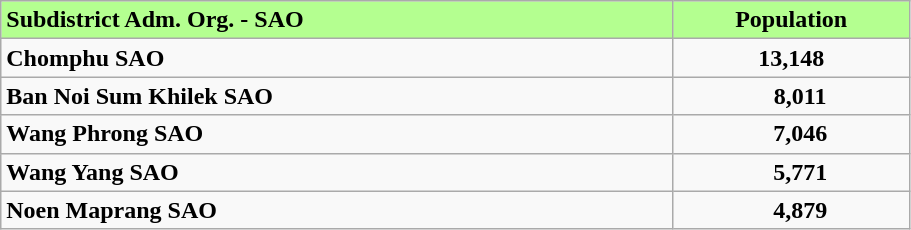<table class="wikitable" style="width:48%; display:inline-table;">
<tr>
<th scope="col" style= "width:74%; background: #b4ff90; text-align:left;"><strong>Subdistrict Adm. Org. - SAO</strong></th>
<th scope="col" style= "width:26%; background: #b4ff90; text-align:center;"><strong>Population</strong></th>
</tr>
<tr>
<td><strong>Chomphu SAO</strong></td>
<td style="text-align:center;"><strong>13,148</strong></td>
</tr>
<tr>
<td><strong>Ban Noi Sum Khilek SAO</strong></td>
<td style="text-align:center;">   <strong>8,011</strong></td>
</tr>
<tr>
<td><strong>Wang Phrong SAO</strong></td>
<td style="text-align:center;">   <strong>7,046</strong></td>
</tr>
<tr>
<td><strong>Wang Yang SAO</strong></td>
<td style="text-align:center;">   <strong>5,771</strong></td>
</tr>
<tr>
<td><strong>Noen Maprang SAO</strong></td>
<td style="text-align:center;">   <strong>4,879</strong></td>
</tr>
</table>
